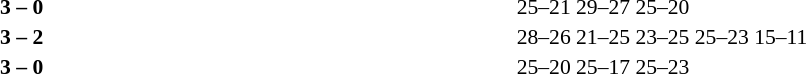<table width=100% cellspacing=1>
<tr>
<th width=20%></th>
<th width=12%></th>
<th width=20%></th>
<th width=33%></th>
<td></td>
</tr>
<tr style=font-size:90%>
<td align=right><strong></strong></td>
<td align=center><strong>3 – 0</strong></td>
<td></td>
<td>25–21 29–27 25–20</td>
<td></td>
</tr>
<tr style=font-size:90%>
<td align=right><strong></strong></td>
<td align=center><strong>3 – 2</strong></td>
<td></td>
<td>28–26 21–25 23–25 25–23 15–11</td>
<td></td>
</tr>
<tr style=font-size:90%>
<td align=right><strong></strong></td>
<td align=center><strong>3 – 0</strong></td>
<td></td>
<td>25–20 25–17 25–23</td>
</tr>
</table>
